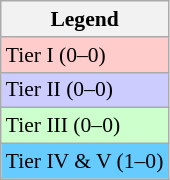<table class=wikitable style=font-size:90%>
<tr>
<th>Legend</th>
</tr>
<tr>
<td style="background:#fcc;">Tier I (0–0)</td>
</tr>
<tr>
<td style="background:#ccf;">Tier II (0–0)</td>
</tr>
<tr>
<td style="background:#cfc;">Tier III (0–0)</td>
</tr>
<tr>
<td style="background:#6cf;">Tier IV & V (1–0)</td>
</tr>
</table>
